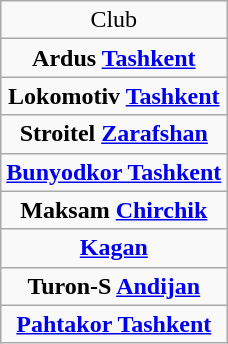<table class="wikitable" style="text-align: center;">
<tr>
<td>Club</td>
</tr>
<tr>
<td><strong>Ardus <a href='#'>Tashkent</a></strong></td>
</tr>
<tr>
<td><strong>Lokomotiv <a href='#'>Tashkent</a></strong></td>
</tr>
<tr>
<td><strong>Stroitel <a href='#'>Zarafshan</a></strong></td>
</tr>
<tr>
<td><strong><a href='#'>Bunyodkor Tashkent</a></strong></td>
</tr>
<tr>
<td><strong>Maksam <a href='#'>Chirchik</a></strong></td>
</tr>
<tr>
<td><strong><a href='#'>Kagan</a></strong></td>
</tr>
<tr>
<td><strong>Turon-S <a href='#'>Andijan</a></strong></td>
</tr>
<tr>
<td><strong><a href='#'>Pahtakor Tashkent</a></strong></td>
</tr>
</table>
